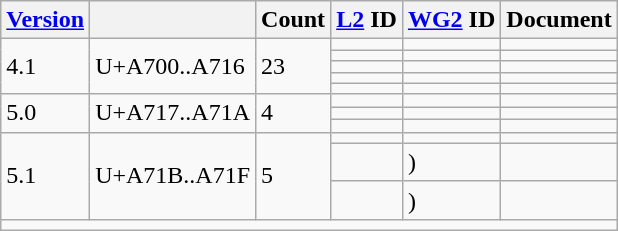<table class="wikitable sticky-header">
<tr>
<th><a href='#'>Version</a></th>
<th></th>
<th>Count</th>
<th><a href='#'>L2</a> ID</th>
<th><a href='#'>WG2</a> ID</th>
<th>Document</th>
</tr>
<tr>
<td rowspan="5">4.1</td>
<td rowspan="5">U+A700..A716</td>
<td rowspan="5">23</td>
<td></td>
<td></td>
<td></td>
</tr>
<tr>
<td></td>
<td></td>
<td></td>
</tr>
<tr>
<td></td>
<td></td>
<td></td>
</tr>
<tr>
<td></td>
<td></td>
<td></td>
</tr>
<tr>
<td></td>
<td></td>
<td></td>
</tr>
<tr>
<td rowspan="3">5.0</td>
<td rowspan="3">U+A717..A71A</td>
<td rowspan="3">4</td>
<td></td>
<td></td>
<td></td>
</tr>
<tr>
<td></td>
<td></td>
<td></td>
</tr>
<tr>
<td></td>
<td></td>
<td></td>
</tr>
<tr>
<td rowspan="3">5.1</td>
<td rowspan="3">U+A71B..A71F</td>
<td rowspan="3">5</td>
<td></td>
<td></td>
<td></td>
</tr>
<tr>
<td></td>
<td> )</td>
<td></td>
</tr>
<tr>
<td></td>
<td> )</td>
<td></td>
</tr>
<tr class="sortbottom">
<td colspan="6"></td>
</tr>
</table>
